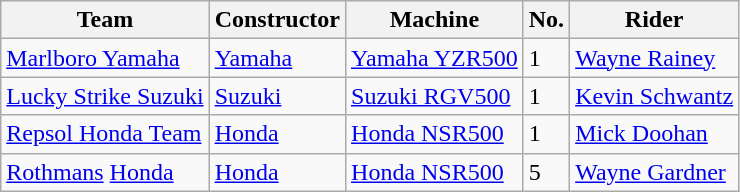<table class="wikitable">
<tr>
<th>Team</th>
<th>Constructor</th>
<th>Machine</th>
<th>No.</th>
<th>Rider</th>
</tr>
<tr>
<td><a href='#'>Marlboro Yamaha</a></td>
<td><a href='#'>Yamaha</a></td>
<td><a href='#'>Yamaha YZR500</a></td>
<td>1</td>
<td><a href='#'>Wayne Rainey</a></td>
</tr>
<tr>
<td><a href='#'>Lucky Strike Suzuki</a></td>
<td><a href='#'>Suzuki</a></td>
<td><a href='#'>Suzuki RGV500</a></td>
<td>1</td>
<td><a href='#'>Kevin Schwantz</a></td>
</tr>
<tr>
<td><a href='#'>Repsol Honda Team</a></td>
<td><a href='#'>Honda</a></td>
<td><a href='#'>Honda NSR500</a></td>
<td>1</td>
<td><a href='#'>Mick Doohan</a></td>
</tr>
<tr>
<td><a href='#'>Rothmans</a> <a href='#'>Honda</a></td>
<td><a href='#'>Honda</a></td>
<td><a href='#'>Honda NSR500</a></td>
<td>5</td>
<td><a href='#'>Wayne Gardner</a></td>
</tr>
</table>
